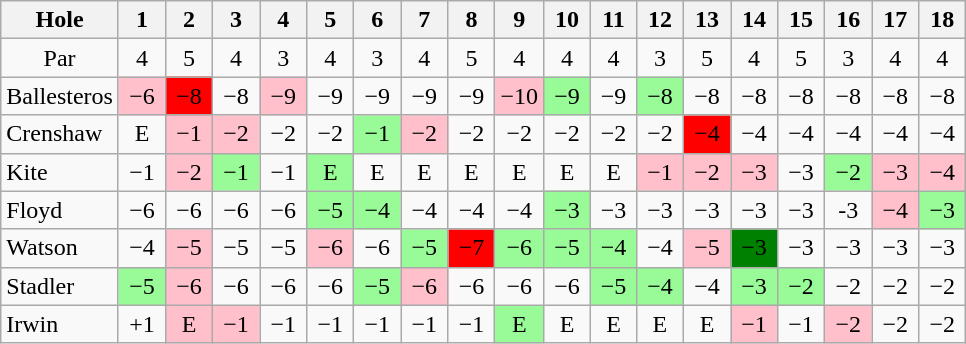<table class="wikitable" style="text-align:center">
<tr>
<th>Hole</th>
<th>  1  </th>
<th>  2  </th>
<th>  3  </th>
<th>  4  </th>
<th>  5  </th>
<th>  6  </th>
<th>  7  </th>
<th>  8  </th>
<th>  9  </th>
<th> 10 </th>
<th> 11 </th>
<th> 12 </th>
<th> 13 </th>
<th> 14 </th>
<th> 15 </th>
<th> 16 </th>
<th> 17 </th>
<th> 18 </th>
</tr>
<tr>
<td>Par</td>
<td>4</td>
<td>5</td>
<td>4</td>
<td>3</td>
<td>4</td>
<td>3</td>
<td>4</td>
<td>5</td>
<td>4</td>
<td>4</td>
<td>4</td>
<td>3</td>
<td>5</td>
<td>4</td>
<td>5</td>
<td>3</td>
<td>4</td>
<td>4</td>
</tr>
<tr>
<td align=left> Ballesteros</td>
<td style="background: Pink;">−6</td>
<td style="background: Red;">−8</td>
<td>−8</td>
<td style="background: Pink;">−9</td>
<td>−9</td>
<td>−9</td>
<td>−9</td>
<td>−9</td>
<td style="background: Pink;">−10</td>
<td style="background: PaleGreen;">−9</td>
<td>−9</td>
<td style="background: PaleGreen;">−8</td>
<td>−8</td>
<td>−8</td>
<td>−8</td>
<td>−8</td>
<td>−8</td>
<td>−8</td>
</tr>
<tr>
<td align=left> Crenshaw</td>
<td>E</td>
<td style="background: Pink;">−1</td>
<td style="background: Pink;">−2</td>
<td>−2</td>
<td>−2</td>
<td style="background: PaleGreen;">−1</td>
<td style="background: Pink;">−2</td>
<td>−2</td>
<td>−2</td>
<td>−2</td>
<td>−2</td>
<td>−2</td>
<td style="background: Red;">−4</td>
<td>−4</td>
<td>−4</td>
<td>−4</td>
<td>−4</td>
<td>−4</td>
</tr>
<tr>
<td align=left> Kite</td>
<td>−1</td>
<td style="background: Pink;">−2</td>
<td style="background: PaleGreen;">−1</td>
<td>−1</td>
<td style="background: PaleGreen;">E</td>
<td>E</td>
<td>E</td>
<td>E</td>
<td>E</td>
<td>E</td>
<td>E</td>
<td style="background: Pink;">−1</td>
<td style="background: Pink;">−2</td>
<td style="background: Pink;">−3</td>
<td>−3</td>
<td style="background: PaleGreen;">−2</td>
<td style="background: Pink;">−3</td>
<td style="background: Pink;">−4</td>
</tr>
<tr>
<td align=left> Floyd</td>
<td>−6</td>
<td>−6</td>
<td>−6</td>
<td>−6</td>
<td style="background: PaleGreen;">−5</td>
<td style="background: PaleGreen;">−4</td>
<td>−4</td>
<td>−4</td>
<td>−4</td>
<td style="background: PaleGreen;">−3</td>
<td>−3</td>
<td>−3</td>
<td>−3</td>
<td>−3</td>
<td>−3</td>
<td −3>-3</td>
<td style="background: Pink;">−4</td>
<td style="background: PaleGreen;">−3</td>
</tr>
<tr>
<td align=left> Watson</td>
<td>−4</td>
<td style="background: Pink;">−5</td>
<td>−5</td>
<td>−5</td>
<td style="background: Pink;">−6</td>
<td>−6</td>
<td style="background: PaleGreen;">−5</td>
<td style="background: Red;">−7</td>
<td style="background: PaleGreen;">−6</td>
<td style="background: PaleGreen;">−5</td>
<td style="background: PaleGreen;">−4</td>
<td>−4</td>
<td style="background: Pink;">−5</td>
<td style="background:Green;">−3</td>
<td>−3</td>
<td>−3</td>
<td>−3</td>
<td>−3</td>
</tr>
<tr>
<td align=left> Stadler</td>
<td style="background: PaleGreen;">−5</td>
<td style="background: Pink;">−6</td>
<td>−6</td>
<td>−6</td>
<td>−6</td>
<td style="background: PaleGreen;">−5</td>
<td style="background: Pink;">−6</td>
<td>−6</td>
<td>−6</td>
<td>−6</td>
<td style="background: PaleGreen;">−5</td>
<td style="background: PaleGreen;">−4</td>
<td>−4</td>
<td style="background: PaleGreen;">−3</td>
<td style="background: PaleGreen;">−2</td>
<td>−2</td>
<td>−2</td>
<td>−2</td>
</tr>
<tr>
<td align=left> Irwin</td>
<td>+1</td>
<td style="background: Pink;">E</td>
<td style="background: Pink;">−1</td>
<td>−1</td>
<td>−1</td>
<td>−1</td>
<td>−1</td>
<td>−1</td>
<td style="background: PaleGreen;">E</td>
<td>E</td>
<td>E</td>
<td>E</td>
<td>E</td>
<td style="background: Pink;">−1</td>
<td>−1</td>
<td style="background: Pink;">−2</td>
<td>−2</td>
<td>−2</td>
</tr>
</table>
